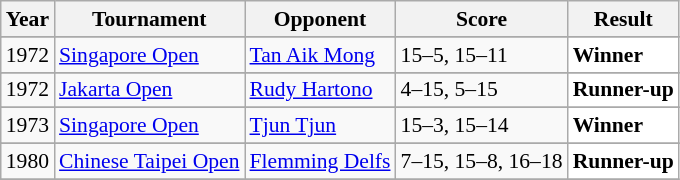<table class="sortable wikitable" style="font-size: 90%;">
<tr>
<th>Year</th>
<th>Tournament</th>
<th>Opponent</th>
<th>Score</th>
<th>Result</th>
</tr>
<tr>
</tr>
<tr>
<td align="center">1972</td>
<td align="left"><a href='#'>Singapore Open</a></td>
<td align="left"> <a href='#'>Tan Aik Mong</a></td>
<td align="left">15–5, 15–11</td>
<td style="text-align:left; background:white"> <strong>Winner</strong></td>
</tr>
<tr>
</tr>
<tr>
<td align="center">1972</td>
<td align="left"><a href='#'>Jakarta Open</a></td>
<td align="left"> <a href='#'>Rudy Hartono</a></td>
<td align="left">4–15, 5–15</td>
<td style="text-align:left; background:white"> <strong>Runner-up</strong></td>
</tr>
<tr>
</tr>
<tr>
<td align="center">1973</td>
<td align="left"><a href='#'>Singapore Open</a></td>
<td align="left"> <a href='#'>Tjun Tjun</a></td>
<td align="left">15–3, 15–14</td>
<td style="text-align:left; background:white"> <strong>Winner</strong></td>
</tr>
<tr>
</tr>
<tr>
</tr>
<tr>
<td align="center">1980</td>
<td align="left"><a href='#'>Chinese Taipei Open</a></td>
<td align="left"> <a href='#'>Flemming Delfs</a></td>
<td align="left">7–15, 15–8, 16–18</td>
<td style="text-align:left; background:white"> <strong>Runner-up</strong></td>
</tr>
<tr>
</tr>
</table>
